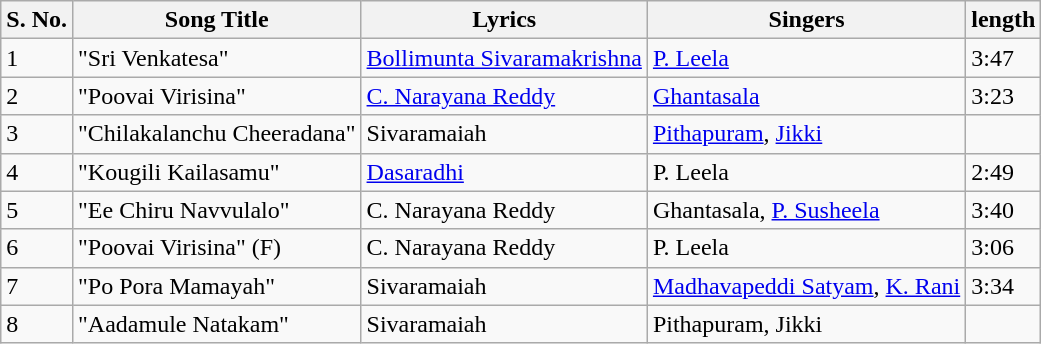<table class="wikitable">
<tr>
<th>S. No.</th>
<th>Song Title</th>
<th>Lyrics</th>
<th>Singers</th>
<th>length</th>
</tr>
<tr>
<td>1</td>
<td>"Sri Venkatesa"</td>
<td><a href='#'>Bollimunta Sivaramakrishna</a></td>
<td><a href='#'>P. Leela</a></td>
<td>3:47</td>
</tr>
<tr>
<td>2</td>
<td>"Poovai Virisina"</td>
<td><a href='#'>C. Narayana Reddy</a></td>
<td><a href='#'>Ghantasala</a></td>
<td>3:23</td>
</tr>
<tr>
<td>3</td>
<td>"Chilakalanchu Cheeradana"</td>
<td>Sivaramaiah</td>
<td><a href='#'>Pithapuram</a>, <a href='#'>Jikki</a></td>
<td></td>
</tr>
<tr>
<td>4</td>
<td>"Kougili Kailasamu"</td>
<td><a href='#'>Dasaradhi</a></td>
<td>P. Leela</td>
<td>2:49</td>
</tr>
<tr>
<td>5</td>
<td>"Ee Chiru Navvulalo"</td>
<td>C. Narayana Reddy</td>
<td>Ghantasala, <a href='#'>P. Susheela</a></td>
<td>3:40</td>
</tr>
<tr>
<td>6</td>
<td>"Poovai Virisina" (F)</td>
<td>C. Narayana Reddy</td>
<td>P. Leela</td>
<td>3:06</td>
</tr>
<tr>
<td>7</td>
<td>"Po Pora Mamayah"</td>
<td>Sivaramaiah</td>
<td><a href='#'>Madhavapeddi Satyam</a>, <a href='#'>K. Rani</a></td>
<td>3:34</td>
</tr>
<tr>
<td>8</td>
<td>"Aadamule Natakam"</td>
<td>Sivaramaiah</td>
<td>Pithapuram, Jikki</td>
<td></td>
</tr>
</table>
